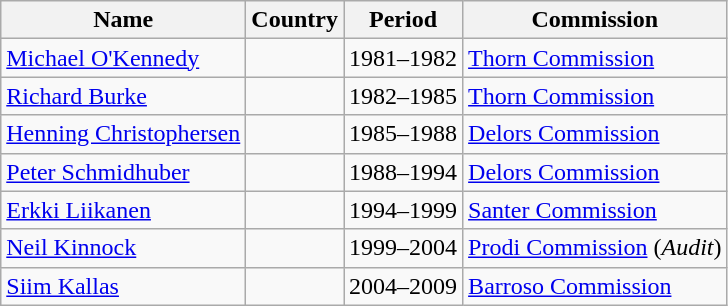<table class="wikitable">
<tr>
<th>Name</th>
<th>Country</th>
<th>Period</th>
<th>Commission</th>
</tr>
<tr>
<td><a href='#'>Michael O'Kennedy</a></td>
<td></td>
<td>1981–1982</td>
<td><a href='#'>Thorn Commission</a></td>
</tr>
<tr>
<td><a href='#'>Richard Burke</a></td>
<td></td>
<td>1982–1985</td>
<td><a href='#'>Thorn Commission</a></td>
</tr>
<tr>
<td><a href='#'>Henning Christophersen</a></td>
<td></td>
<td>1985–1988</td>
<td><a href='#'>Delors Commission</a></td>
</tr>
<tr>
<td><a href='#'>Peter Schmidhuber</a></td>
<td></td>
<td>1988–1994</td>
<td><a href='#'>Delors Commission</a></td>
</tr>
<tr>
<td><a href='#'>Erkki Liikanen</a></td>
<td></td>
<td>1994–1999</td>
<td><a href='#'>Santer Commission</a></td>
</tr>
<tr>
<td><a href='#'>Neil Kinnock</a></td>
<td></td>
<td>1999–2004</td>
<td><a href='#'>Prodi Commission</a> (<em>Audit</em>)</td>
</tr>
<tr>
<td><a href='#'>Siim Kallas</a></td>
<td></td>
<td>2004–2009</td>
<td><a href='#'>Barroso Commission</a></td>
</tr>
</table>
